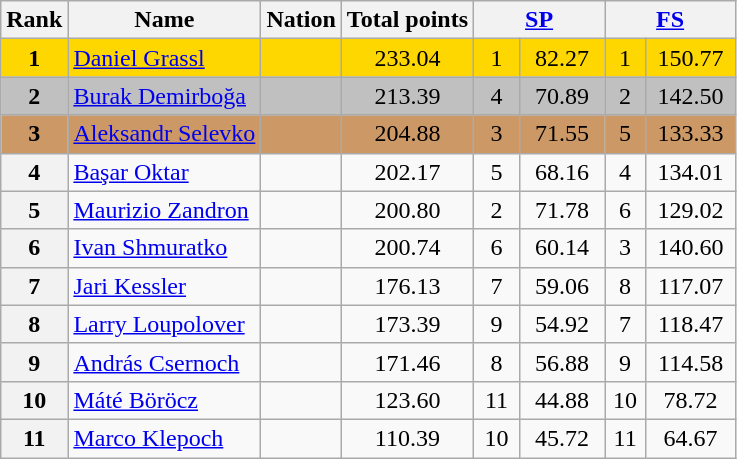<table class="wikitable sortable">
<tr>
<th>Rank</th>
<th>Name</th>
<th>Nation</th>
<th>Total points</th>
<th colspan="2" width="80px"><a href='#'>SP</a></th>
<th colspan="2" width="80px"><a href='#'>FS</a></th>
</tr>
<tr bgcolor="gold">
<td align="center"><strong>1</strong></td>
<td><a href='#'>Daniel Grassl</a></td>
<td></td>
<td align="center">233.04</td>
<td align="center">1</td>
<td align="center">82.27</td>
<td align="center">1</td>
<td align="center">150.77</td>
</tr>
<tr bgcolor="silver">
<td align="center"><strong>2</strong></td>
<td><a href='#'>Burak Demirboğa</a></td>
<td></td>
<td align="center">213.39</td>
<td align="center">4</td>
<td align="center">70.89</td>
<td align="center">2</td>
<td align="center">142.50</td>
</tr>
<tr bgcolor="cc9966">
<td align="center"><strong>3</strong></td>
<td><a href='#'>Aleksandr Selevko</a></td>
<td></td>
<td align="center">204.88</td>
<td align="center">3</td>
<td align="center">71.55</td>
<td align="center">5</td>
<td align="center">133.33</td>
</tr>
<tr>
<th>4</th>
<td><a href='#'>Başar Oktar</a></td>
<td></td>
<td align="center">202.17</td>
<td align="center">5</td>
<td align="center">68.16</td>
<td align="center">4</td>
<td align="center">134.01</td>
</tr>
<tr>
<th>5</th>
<td><a href='#'>Maurizio Zandron</a></td>
<td></td>
<td align="center">200.80</td>
<td align="center">2</td>
<td align="center">71.78</td>
<td align="center">6</td>
<td align="center">129.02</td>
</tr>
<tr>
<th>6</th>
<td><a href='#'>Ivan Shmuratko</a></td>
<td></td>
<td align="center">200.74</td>
<td align="center">6</td>
<td align="center">60.14</td>
<td align="center">3</td>
<td align="center">140.60</td>
</tr>
<tr>
<th>7</th>
<td><a href='#'>Jari Kessler</a></td>
<td></td>
<td align="center">176.13</td>
<td align="center">7</td>
<td align="center">59.06</td>
<td align="center">8</td>
<td align="center">117.07</td>
</tr>
<tr>
<th>8</th>
<td><a href='#'>Larry Loupolover</a></td>
<td></td>
<td align="center">173.39</td>
<td align="center">9</td>
<td align="center">54.92</td>
<td align="center">7</td>
<td align="center">118.47</td>
</tr>
<tr>
<th>9</th>
<td><a href='#'>András Csernoch</a></td>
<td></td>
<td align="center">171.46</td>
<td align="center">8</td>
<td align="center">56.88</td>
<td align="center">9</td>
<td align="center">114.58</td>
</tr>
<tr>
<th>10</th>
<td><a href='#'>Máté Böröcz</a></td>
<td></td>
<td align="center">123.60</td>
<td align="center">11</td>
<td align="center">44.88</td>
<td align="center">10</td>
<td align="center">78.72</td>
</tr>
<tr>
<th>11</th>
<td><a href='#'>Marco Klepoch</a></td>
<td></td>
<td align="center">110.39</td>
<td align="center">10</td>
<td align="center">45.72</td>
<td align="center">11</td>
<td align="center">64.67</td>
</tr>
</table>
